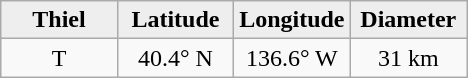<table class="wikitable">
<tr>
<th width="25%" style="background:#eeeeee;">Thiel</th>
<th width="25%" style="background:#eeeeee;">Latitude</th>
<th width="25%" style="background:#eeeeee;">Longitude</th>
<th width="25%" style="background:#eeeeee;">Diameter</th>
</tr>
<tr>
<td align="center">T</td>
<td align="center">40.4° N</td>
<td align="center">136.6° W</td>
<td align="center">31 km</td>
</tr>
</table>
